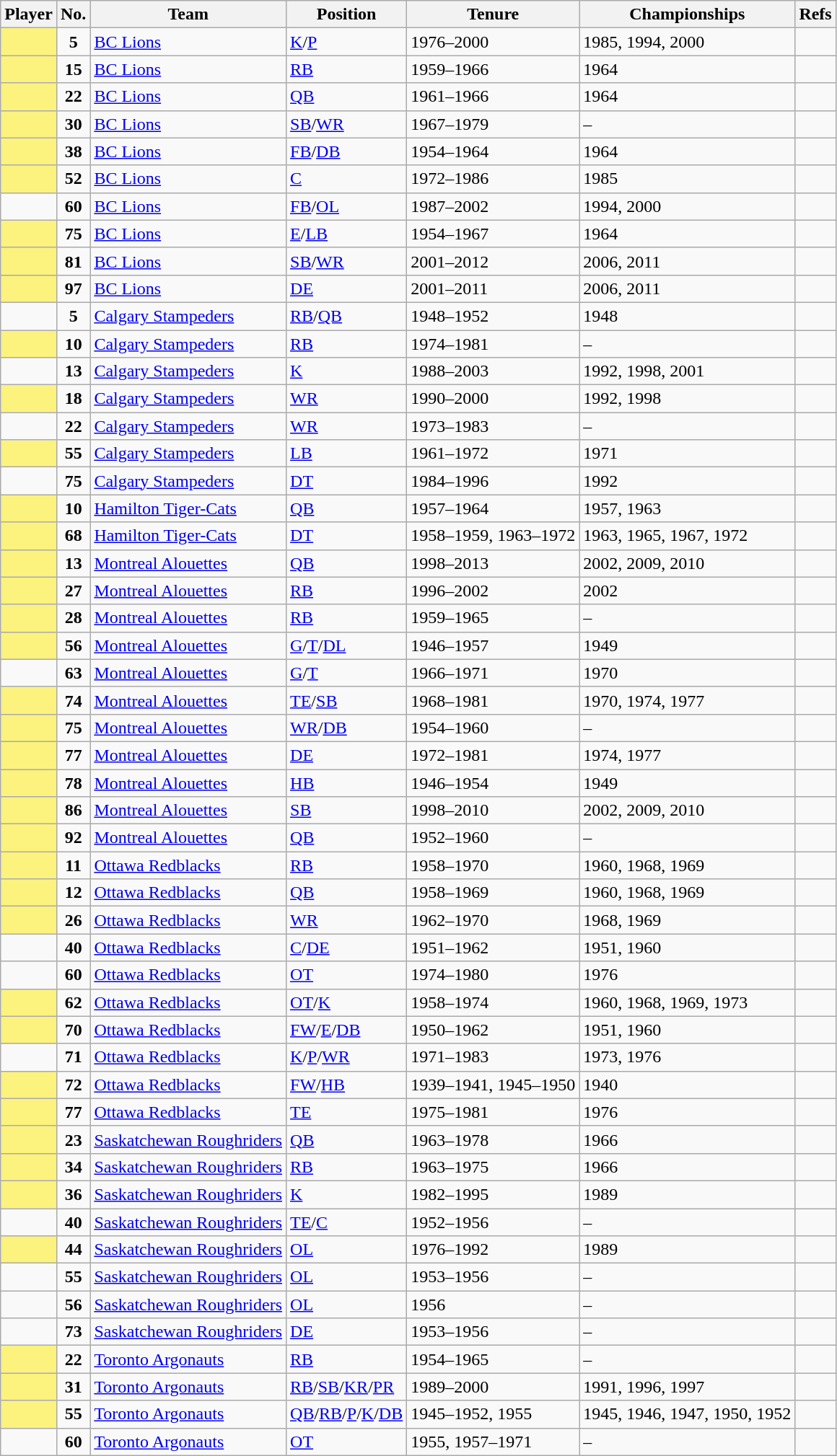<table class="wikitable sortable">
<tr>
<th scope="col">Player</th>
<th scope="col">No.</th>
<th scope="col">Team</th>
<th scope="col">Position</th>
<th scope="col">Tenure</th>
<th scope="col">Championships</th>
<th class="unsortable" scope="col">Refs</th>
</tr>
<tr>
<td style="background:#FCF27E;"></td>
<td align="center"><strong>5</strong></td>
<td><a href='#'>BC Lions</a></td>
<td><a href='#'>K</a>/<a href='#'>P</a></td>
<td>1976–2000</td>
<td>1985, 1994, 2000</td>
<td></td>
</tr>
<tr>
<td style="background:#FCF27E;"></td>
<td align="center"><strong>15</strong></td>
<td><a href='#'>BC Lions</a></td>
<td><a href='#'>RB</a></td>
<td>1959–1966</td>
<td>1964</td>
<td></td>
</tr>
<tr>
<td style="background:#FCF27E;"></td>
<td align="center"><strong>22</strong></td>
<td><a href='#'>BC Lions</a></td>
<td><a href='#'>QB</a></td>
<td>1961–1966</td>
<td>1964</td>
<td></td>
</tr>
<tr>
<td style="background:#FCF27E;"></td>
<td align="center"><strong>30</strong></td>
<td><a href='#'>BC Lions</a></td>
<td><a href='#'>SB</a>/<a href='#'>WR</a></td>
<td>1967–1979</td>
<td>–</td>
<td></td>
</tr>
<tr>
<td style="background:#FCF27E;"></td>
<td align="center"><strong>38</strong></td>
<td><a href='#'>BC Lions</a></td>
<td><a href='#'>FB</a>/<a href='#'>DB</a></td>
<td>1954–1964</td>
<td>1964</td>
<td></td>
</tr>
<tr>
<td style="background:#FCF27E;"></td>
<td align="center"><strong>52</strong></td>
<td><a href='#'>BC Lions</a></td>
<td><a href='#'>C</a></td>
<td>1972–1986</td>
<td>1985</td>
<td></td>
</tr>
<tr>
<td></td>
<td align="center"><strong>60</strong></td>
<td><a href='#'>BC Lions</a></td>
<td><a href='#'>FB</a>/<a href='#'>OL</a></td>
<td>1987–2002</td>
<td>1994, 2000</td>
<td></td>
</tr>
<tr>
<td style="background:#FCF27E;"></td>
<td align="center"><strong>75</strong></td>
<td><a href='#'>BC Lions</a></td>
<td><a href='#'>E</a>/<a href='#'>LB</a></td>
<td>1954–1967</td>
<td>1964</td>
<td></td>
</tr>
<tr>
<td style="background:#FCF27E;"></td>
<td align="center"><strong>81</strong></td>
<td><a href='#'>BC Lions</a></td>
<td><a href='#'>SB</a>/<a href='#'>WR</a></td>
<td>2001–2012</td>
<td>2006, 2011</td>
<td></td>
</tr>
<tr>
<td style="background:#FCF27E;"></td>
<td align="center"><strong>97</strong></td>
<td><a href='#'>BC Lions</a></td>
<td><a href='#'>DE</a></td>
<td>2001–2011</td>
<td>2006, 2011</td>
<td></td>
</tr>
<tr>
<td></td>
<td align="center"><strong>5</strong></td>
<td><a href='#'>Calgary Stampeders</a></td>
<td><a href='#'>RB</a>/<a href='#'>QB</a></td>
<td>1948–1952</td>
<td>1948</td>
<td></td>
</tr>
<tr>
<td style="background:#FCF27E;"></td>
<td align="center"><strong>10</strong></td>
<td><a href='#'>Calgary Stampeders</a></td>
<td><a href='#'>RB</a></td>
<td>1974–1981</td>
<td>–</td>
<td></td>
</tr>
<tr>
<td></td>
<td align="center"><strong>13</strong></td>
<td><a href='#'>Calgary Stampeders</a></td>
<td><a href='#'>K</a></td>
<td>1988–2003</td>
<td>1992, 1998, 2001</td>
<td></td>
</tr>
<tr>
<td style="background:#FCF27E;"></td>
<td align="center"><strong>18</strong></td>
<td><a href='#'>Calgary Stampeders</a></td>
<td><a href='#'>WR</a></td>
<td>1990–2000</td>
<td>1992, 1998</td>
<td></td>
</tr>
<tr>
<td></td>
<td align="center"><strong>22</strong></td>
<td><a href='#'>Calgary Stampeders</a></td>
<td><a href='#'>WR</a></td>
<td>1973–1983</td>
<td>–</td>
<td></td>
</tr>
<tr>
<td style="background:#FCF27E;"></td>
<td align="center"><strong>55</strong></td>
<td><a href='#'>Calgary Stampeders</a></td>
<td><a href='#'>LB</a></td>
<td>1961–1972</td>
<td>1971</td>
<td></td>
</tr>
<tr>
<td></td>
<td align="center"><strong>75</strong></td>
<td><a href='#'>Calgary Stampeders</a></td>
<td><a href='#'>DT</a></td>
<td>1984–1996</td>
<td>1992</td>
<td></td>
</tr>
<tr>
<td style="background:#FCF27E;"></td>
<td align="center"><strong>10</strong></td>
<td><a href='#'>Hamilton Tiger-Cats</a></td>
<td><a href='#'>QB</a></td>
<td>1957–1964</td>
<td>1957, 1963</td>
<td></td>
</tr>
<tr>
<td style="background:#FCF27E;"></td>
<td align="center"><strong>68</strong></td>
<td><a href='#'>Hamilton Tiger-Cats</a></td>
<td><a href='#'>DT</a></td>
<td>1958–1959, 1963–1972</td>
<td>1963, 1965, 1967, 1972</td>
<td></td>
</tr>
<tr>
<td style="background:#FCF27E;"></td>
<td align="center"><strong>13</strong></td>
<td><a href='#'>Montreal Alouettes</a></td>
<td><a href='#'>QB</a></td>
<td>1998–2013</td>
<td>2002, 2009, 2010</td>
<td></td>
</tr>
<tr>
<td style="background:#FCF27E;"></td>
<td align="center"><strong>27</strong></td>
<td><a href='#'>Montreal Alouettes</a></td>
<td><a href='#'>RB</a></td>
<td>1996–2002</td>
<td>2002</td>
<td></td>
</tr>
<tr>
<td style="background:#FCF27E;"></td>
<td align="center"><strong>28</strong></td>
<td><a href='#'>Montreal Alouettes</a></td>
<td><a href='#'>RB</a></td>
<td>1959–1965</td>
<td>–</td>
<td></td>
</tr>
<tr>
<td style="background:#FCF27E;"></td>
<td align="center"><strong>56</strong></td>
<td><a href='#'>Montreal Alouettes</a></td>
<td><a href='#'>G</a>/<a href='#'>T</a>/<a href='#'>DL</a></td>
<td>1946–1957</td>
<td>1949</td>
<td></td>
</tr>
<tr>
<td></td>
<td align="center"><strong>63</strong></td>
<td><a href='#'>Montreal Alouettes</a></td>
<td><a href='#'>G</a>/<a href='#'>T</a></td>
<td>1966–1971</td>
<td>1970</td>
<td></td>
</tr>
<tr>
<td style="background:#FCF27E;"></td>
<td align="center"><strong>74</strong></td>
<td><a href='#'>Montreal Alouettes</a></td>
<td><a href='#'>TE</a>/<a href='#'>SB</a></td>
<td>1968–1981</td>
<td>1970, 1974, 1977</td>
<td></td>
</tr>
<tr>
<td style="background:#FCF27E;"></td>
<td align="center"><strong>75</strong></td>
<td><a href='#'>Montreal Alouettes</a></td>
<td><a href='#'>WR</a>/<a href='#'>DB</a></td>
<td>1954–1960</td>
<td>–</td>
<td></td>
</tr>
<tr>
<td style="background:#FCF27E;"></td>
<td align="center"><strong>77</strong></td>
<td><a href='#'>Montreal Alouettes</a></td>
<td><a href='#'>DE</a></td>
<td>1972–1981</td>
<td>1974, 1977</td>
<td></td>
</tr>
<tr>
<td style="background:#FCF27E;"></td>
<td align="center"><strong>78</strong></td>
<td><a href='#'>Montreal Alouettes</a></td>
<td><a href='#'>HB</a></td>
<td>1946–1954</td>
<td>1949</td>
<td></td>
</tr>
<tr>
<td style="background:#FCF27E;"></td>
<td align="center"><strong>86</strong></td>
<td><a href='#'>Montreal Alouettes</a></td>
<td><a href='#'>SB</a></td>
<td>1998–2010</td>
<td>2002, 2009, 2010</td>
<td></td>
</tr>
<tr>
<td style="background:#FCF27E;"></td>
<td align="center"><strong>92</strong></td>
<td><a href='#'>Montreal Alouettes</a></td>
<td><a href='#'>QB</a></td>
<td>1952–1960</td>
<td>–</td>
<td></td>
</tr>
<tr>
<td style="background:#FCF27E;"></td>
<td align="center"><strong>11</strong></td>
<td><a href='#'>Ottawa Redblacks</a></td>
<td><a href='#'>RB</a></td>
<td>1958–1970</td>
<td>1960, 1968, 1969</td>
<td></td>
</tr>
<tr>
<td style="background:#FCF27E;"></td>
<td align="center"><strong>12</strong></td>
<td><a href='#'>Ottawa Redblacks</a></td>
<td><a href='#'>QB</a></td>
<td>1958–1969</td>
<td>1960, 1968, 1969</td>
<td></td>
</tr>
<tr>
<td style="background:#FCF27E;"></td>
<td align="center"><strong>26</strong></td>
<td><a href='#'>Ottawa Redblacks</a></td>
<td><a href='#'>WR</a></td>
<td>1962–1970</td>
<td>1968, 1969</td>
<td></td>
</tr>
<tr>
<td></td>
<td align="center"><strong>40</strong></td>
<td><a href='#'>Ottawa Redblacks</a></td>
<td><a href='#'>C</a>/<a href='#'>DE</a></td>
<td>1951–1962</td>
<td>1951, 1960</td>
<td></td>
</tr>
<tr>
<td></td>
<td align="center"><strong>60</strong></td>
<td><a href='#'>Ottawa Redblacks</a></td>
<td><a href='#'>OT</a></td>
<td>1974–1980</td>
<td>1976</td>
<td></td>
</tr>
<tr>
<td style="background:#FCF27E;"></td>
<td align="center"><strong>62</strong></td>
<td><a href='#'>Ottawa Redblacks</a></td>
<td><a href='#'>OT</a>/<a href='#'>K</a></td>
<td>1958–1974</td>
<td>1960, 1968, 1969, 1973</td>
<td></td>
</tr>
<tr>
<td style="background:#FCF27E;"></td>
<td align="center"><strong>70</strong></td>
<td><a href='#'>Ottawa Redblacks</a></td>
<td><a href='#'>FW</a>/<a href='#'>E</a>/<a href='#'>DB</a></td>
<td>1950–1962</td>
<td>1951, 1960</td>
<td></td>
</tr>
<tr>
<td></td>
<td align="center"><strong>71</strong></td>
<td><a href='#'>Ottawa Redblacks</a></td>
<td><a href='#'>K</a>/<a href='#'>P</a>/<a href='#'>WR</a></td>
<td>1971–1983</td>
<td>1973, 1976</td>
<td></td>
</tr>
<tr>
<td style="background:#FCF27E;"></td>
<td align="center"><strong>72</strong></td>
<td><a href='#'>Ottawa Redblacks</a></td>
<td><a href='#'>FW</a>/<a href='#'>HB</a></td>
<td>1939–1941, 1945–1950</td>
<td>1940</td>
<td></td>
</tr>
<tr>
<td style="background:#FCF27E;"></td>
<td align="center"><strong>77</strong></td>
<td><a href='#'>Ottawa Redblacks</a></td>
<td><a href='#'>TE</a></td>
<td>1975–1981</td>
<td>1976</td>
<td></td>
</tr>
<tr>
<td style="background:#FCF27E;"></td>
<td align="center"><strong>23</strong></td>
<td><a href='#'>Saskatchewan Roughriders</a></td>
<td><a href='#'>QB</a></td>
<td>1963–1978</td>
<td>1966</td>
<td></td>
</tr>
<tr>
<td style="background:#FCF27E;"></td>
<td align="center"><strong>34</strong></td>
<td><a href='#'>Saskatchewan Roughriders</a></td>
<td><a href='#'>RB</a></td>
<td>1963–1975</td>
<td>1966</td>
<td></td>
</tr>
<tr>
<td style="background:#FCF27E;"></td>
<td align="center"><strong>36</strong></td>
<td><a href='#'>Saskatchewan Roughriders</a></td>
<td><a href='#'>K</a></td>
<td>1982–1995</td>
<td>1989</td>
<td></td>
</tr>
<tr>
<td></td>
<td align="center"><strong>40</strong></td>
<td><a href='#'>Saskatchewan Roughriders</a></td>
<td><a href='#'>TE</a>/<a href='#'>C</a></td>
<td>1952–1956</td>
<td>–</td>
<td></td>
</tr>
<tr>
<td style="background:#FCF27E;"></td>
<td align="center"><strong>44</strong></td>
<td><a href='#'>Saskatchewan Roughriders</a></td>
<td><a href='#'>OL</a></td>
<td>1976–1992</td>
<td>1989</td>
<td></td>
</tr>
<tr>
<td></td>
<td align="center"><strong>55</strong></td>
<td><a href='#'>Saskatchewan Roughriders</a></td>
<td><a href='#'>OL</a></td>
<td>1953–1956</td>
<td>–</td>
<td></td>
</tr>
<tr>
<td></td>
<td align="center"><strong>56</strong></td>
<td><a href='#'>Saskatchewan Roughriders</a></td>
<td><a href='#'>OL</a></td>
<td>1956</td>
<td>–</td>
<td></td>
</tr>
<tr>
<td></td>
<td align="center"><strong>73</strong></td>
<td><a href='#'>Saskatchewan Roughriders</a></td>
<td><a href='#'>DE</a></td>
<td>1953–1956</td>
<td>–</td>
<td></td>
</tr>
<tr>
<td style="background:#FCF27E;"></td>
<td align="center"><strong>22</strong></td>
<td><a href='#'>Toronto Argonauts</a></td>
<td><a href='#'>RB</a></td>
<td>1954–1965</td>
<td>–</td>
<td></td>
</tr>
<tr>
<td style="background:#FCF27E;"></td>
<td align="center"><strong>31</strong></td>
<td><a href='#'>Toronto Argonauts</a></td>
<td><a href='#'>RB</a>/<a href='#'>SB</a>/<a href='#'>KR</a>/<a href='#'>PR</a></td>
<td>1989–2000</td>
<td>1991, 1996, 1997</td>
<td></td>
</tr>
<tr>
<td style="background:#FCF27E;"></td>
<td align="center"><strong>55</strong></td>
<td><a href='#'>Toronto Argonauts</a></td>
<td><a href='#'>QB</a>/<a href='#'>RB</a>/<a href='#'>P</a>/<a href='#'>K</a>/<a href='#'>DB</a></td>
<td>1945–1952, 1955</td>
<td>1945, 1946, 1947, 1950, 1952</td>
<td></td>
</tr>
<tr>
<td></td>
<td align="center"><strong>60</strong></td>
<td><a href='#'>Toronto Argonauts</a></td>
<td><a href='#'>OT</a></td>
<td>1955, 1957–1971</td>
<td>–</td>
<td></td>
</tr>
</table>
